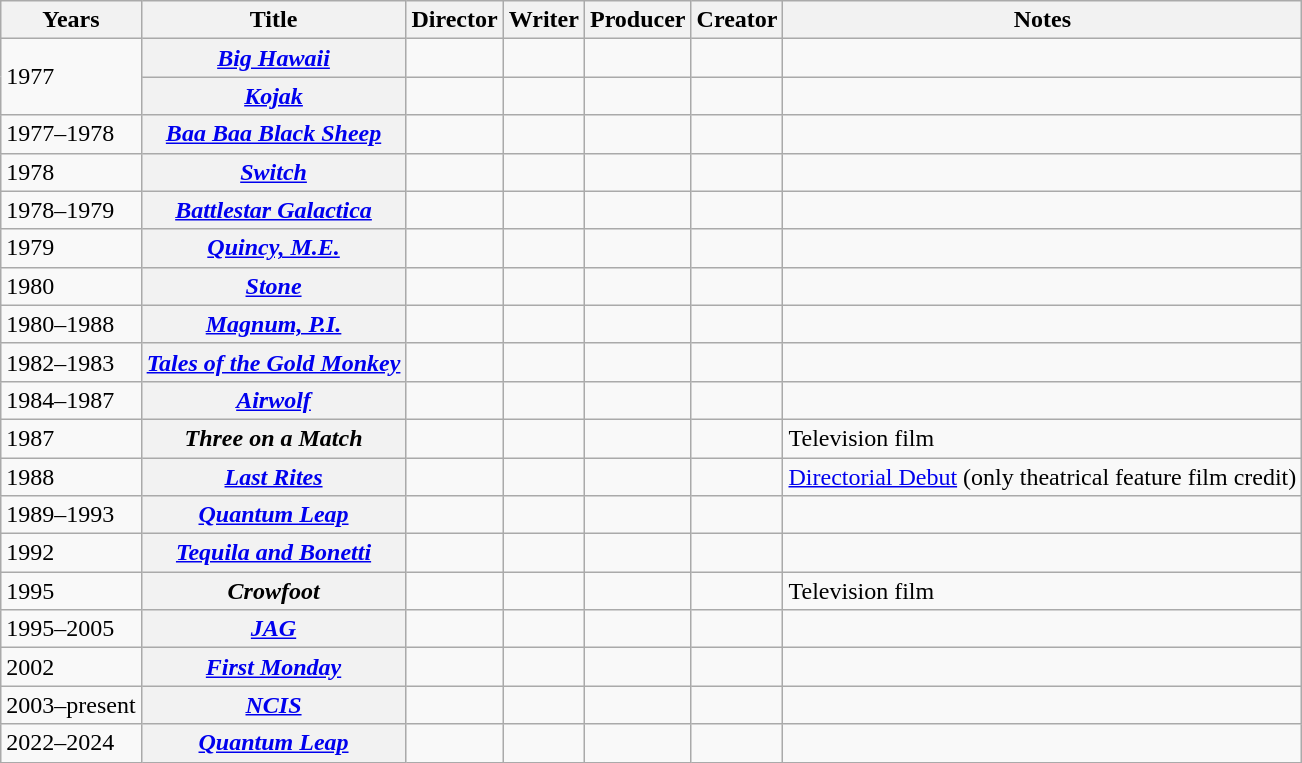<table class="wikitable plainrowheaders sortable">
<tr>
<th scope="col">Years</th>
<th scope="col">Title</th>
<th>Director</th>
<th>Writer</th>
<th>Producer</th>
<th>Creator</th>
<th>Notes</th>
</tr>
<tr>
<td rowspan="2">1977</td>
<th scope="row"><em><a href='#'>Big Hawaii</a></em></th>
<td></td>
<td></td>
<td></td>
<td></td>
<td></td>
</tr>
<tr>
<th scope="row"><em><a href='#'>Kojak</a></em></th>
<td></td>
<td></td>
<td></td>
<td></td>
<td></td>
</tr>
<tr>
<td>1977–1978</td>
<th scope="row"><em><a href='#'>Baa Baa Black Sheep</a></em></th>
<td></td>
<td></td>
<td></td>
<td></td>
<td></td>
</tr>
<tr>
<td>1978</td>
<th scope="row"><em><a href='#'>Switch</a></em></th>
<td></td>
<td></td>
<td></td>
<td></td>
<td></td>
</tr>
<tr>
<td>1978–1979</td>
<th scope="row"><a href='#'><em>Battlestar Galactica</em></a></th>
<td></td>
<td></td>
<td></td>
<td></td>
<td></td>
</tr>
<tr>
<td>1979</td>
<th scope="row"><em><a href='#'>Quincy, M.E.</a></em></th>
<td></td>
<td></td>
<td></td>
<td></td>
<td></td>
</tr>
<tr>
<td>1980</td>
<th scope="row"><em><a href='#'>Stone</a></em></th>
<td></td>
<td></td>
<td></td>
<td></td>
<td></td>
</tr>
<tr>
<td>1980–1988</td>
<th scope="row"><em><a href='#'>Magnum, P.I.</a></em></th>
<td></td>
<td></td>
<td></td>
<td></td>
<td></td>
</tr>
<tr>
<td>1982–1983</td>
<th scope="row"><em><a href='#'>Tales of the Gold Monkey</a></em></th>
<td></td>
<td></td>
<td></td>
<td></td>
<td></td>
</tr>
<tr>
<td>1984–1987</td>
<th scope="row"><em><a href='#'>Airwolf</a></em></th>
<td></td>
<td></td>
<td></td>
<td></td>
<td></td>
</tr>
<tr>
<td>1987</td>
<th scope="row"><em>Three on a Match</em></th>
<td></td>
<td></td>
<td></td>
<td></td>
<td>Television film</td>
</tr>
<tr>
<td>1988</td>
<th scope="row"><em><a href='#'>Last Rites</a></em></th>
<td></td>
<td></td>
<td></td>
<td></td>
<td><a href='#'>Directorial Debut</a> (only theatrical feature film credit)</td>
</tr>
<tr>
<td>1989–1993</td>
<th scope="row"><em><a href='#'>Quantum Leap</a></em></th>
<td></td>
<td></td>
<td></td>
<td></td>
<td></td>
</tr>
<tr>
<td>1992</td>
<th scope="row"><em><a href='#'>Tequila and Bonetti</a></em></th>
<td></td>
<td></td>
<td></td>
<td></td>
<td></td>
</tr>
<tr>
<td>1995</td>
<th scope="row"><em>Crowfoot</em></th>
<td></td>
<td></td>
<td></td>
<td></td>
<td>Television film</td>
</tr>
<tr>
<td>1995–2005</td>
<th scope="row"><em><a href='#'>JAG</a></em></th>
<td></td>
<td></td>
<td></td>
<td></td>
<td></td>
</tr>
<tr>
<td>2002</td>
<th scope="row"><em><a href='#'>First Monday</a></em></th>
<td></td>
<td></td>
<td></td>
<td></td>
<td></td>
</tr>
<tr>
<td>2003–present</td>
<th scope="row"><em><a href='#'>NCIS</a></em></th>
<td></td>
<td></td>
<td></td>
<td></td>
<td></td>
</tr>
<tr>
<td>2022–2024</td>
<th scope="row"><em><a href='#'>Quantum Leap</a></em></th>
<td></td>
<td></td>
<td></td>
<td></td>
<td></td>
</tr>
</table>
